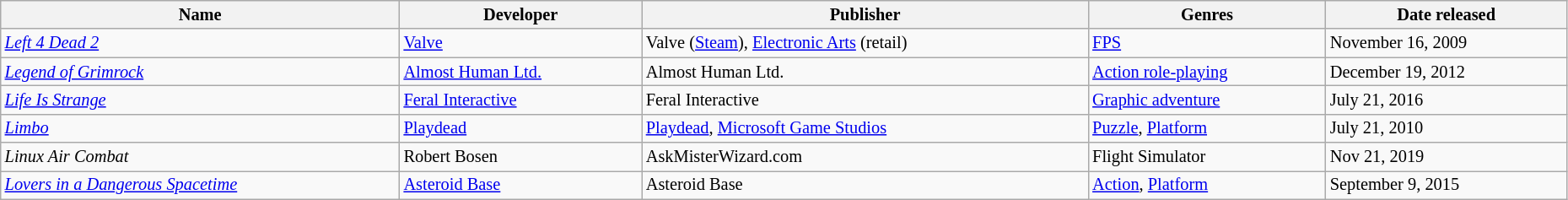<table class="wikitable sortable" style="font-size:85%; width:98%">
<tr>
<th>Name</th>
<th>Developer</th>
<th>Publisher</th>
<th>Genres</th>
<th>Date released</th>
</tr>
<tr>
<td><em><a href='#'>Left 4 Dead 2</a></em></td>
<td><a href='#'>Valve</a></td>
<td>Valve (<a href='#'>Steam</a>), <a href='#'>Electronic Arts</a> (retail)</td>
<td><a href='#'>FPS</a></td>
<td>November 16, 2009</td>
</tr>
<tr>
<td><em><a href='#'>Legend of Grimrock</a></em></td>
<td><a href='#'>Almost Human Ltd.</a></td>
<td>Almost Human Ltd.</td>
<td><a href='#'>Action role-playing</a></td>
<td>December 19, 2012</td>
</tr>
<tr>
<td><em><a href='#'>Life Is Strange</a></em></td>
<td><a href='#'>Feral Interactive</a></td>
<td>Feral Interactive</td>
<td><a href='#'>Graphic adventure</a></td>
<td>July 21, 2016</td>
</tr>
<tr>
<td><a href='#'><em>Limbo</em></a></td>
<td><a href='#'>Playdead</a></td>
<td><a href='#'>Playdead</a>, <a href='#'>Microsoft Game Studios</a></td>
<td><a href='#'>Puzzle</a>, <a href='#'>Platform</a></td>
<td>July 21, 2010</td>
</tr>
<tr>
<td><em>Linux Air Combat</em></td>
<td>Robert Bosen</td>
<td>AskMisterWizard.com</td>
<td>Flight Simulator</td>
<td>Nov 21, 2019</td>
</tr>
<tr>
<td><em><a href='#'>Lovers in a Dangerous Spacetime</a></em></td>
<td><a href='#'>Asteroid Base</a></td>
<td>Asteroid Base</td>
<td><a href='#'>Action</a>, <a href='#'>Platform</a></td>
<td>September 9, 2015</td>
</tr>
</table>
